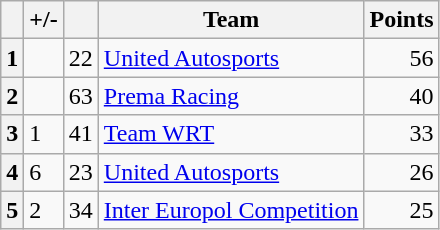<table class="wikitable" style"font-size:95%;">
<tr>
<th scope="col"></th>
<th scope="col">+/-</th>
<th scope="col"></th>
<th scope="col">Team</th>
<th scope="col">Points</th>
</tr>
<tr>
<th align="center">1</th>
<td align="left"></td>
<td align="center">22</td>
<td> <a href='#'>United Autosports</a></td>
<td align="right">56</td>
</tr>
<tr>
<th align="center">2</th>
<td align="left"></td>
<td align="center">63</td>
<td> <a href='#'>Prema Racing</a></td>
<td align="right">40</td>
</tr>
<tr>
<th align="center">3</th>
<td align="left"> 1</td>
<td align="center">41</td>
<td> <a href='#'>Team WRT</a></td>
<td align="right">33</td>
</tr>
<tr>
<th align="center">4</th>
<td align="left"> 6</td>
<td align="center">23</td>
<td> <a href='#'>United Autosports</a></td>
<td align="right">26</td>
</tr>
<tr>
<th align="center">5</th>
<td align="left"> 2</td>
<td align="center">34</td>
<td> <a href='#'>Inter Europol Competition</a></td>
<td align="right">25</td>
</tr>
</table>
